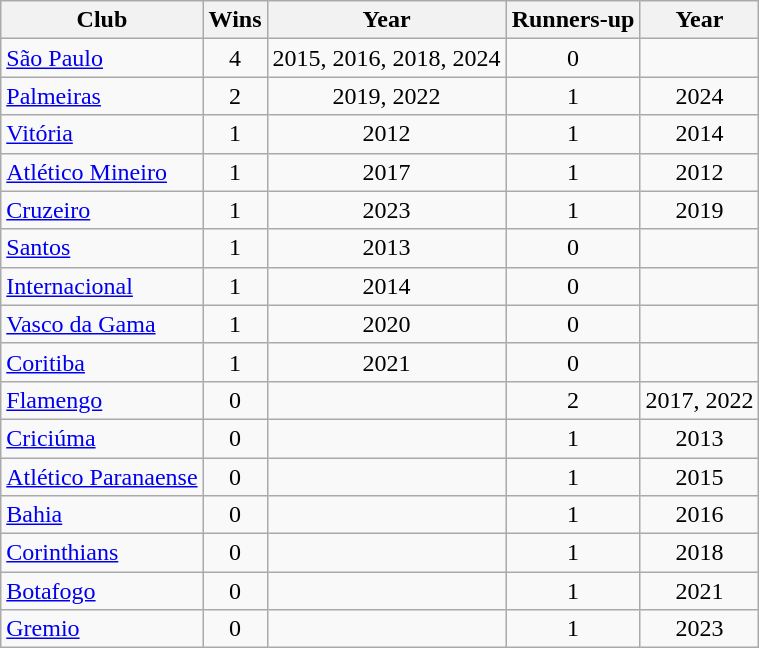<table class="wikitable sortable" style="text-align: center;">
<tr>
<th>Club</th>
<th>Wins</th>
<th>Year</th>
<th>Runners-up</th>
<th>Year</th>
</tr>
<tr>
<td align=left><a href='#'>São Paulo</a></td>
<td>4</td>
<td>2015, 2016, 2018, 2024</td>
<td>0</td>
<td></td>
</tr>
<tr>
<td align=left><a href='#'>Palmeiras</a></td>
<td>2</td>
<td>2019, 2022</td>
<td>1</td>
<td>2024</td>
</tr>
<tr>
<td align=left><a href='#'>Vitória</a></td>
<td>1</td>
<td>2012</td>
<td>1</td>
<td>2014</td>
</tr>
<tr>
<td align=left><a href='#'>Atlético Mineiro</a></td>
<td>1</td>
<td>2017</td>
<td>1</td>
<td>2012</td>
</tr>
<tr>
<td align=left><a href='#'>Cruzeiro</a></td>
<td>1</td>
<td>2023</td>
<td>1</td>
<td>2019</td>
</tr>
<tr>
<td align=left><a href='#'>Santos</a></td>
<td>1</td>
<td>2013</td>
<td>0</td>
<td></td>
</tr>
<tr>
<td align=left><a href='#'>Internacional</a></td>
<td>1</td>
<td>2014</td>
<td>0</td>
<td></td>
</tr>
<tr>
<td align=left><a href='#'>Vasco da Gama</a></td>
<td>1</td>
<td>2020</td>
<td>0</td>
<td></td>
</tr>
<tr>
<td align=left><a href='#'>Coritiba</a></td>
<td>1</td>
<td>2021</td>
<td>0</td>
<td></td>
</tr>
<tr>
<td align=left><a href='#'>Flamengo</a></td>
<td>0</td>
<td></td>
<td>2</td>
<td>2017, 2022</td>
</tr>
<tr>
<td align=left><a href='#'>Criciúma</a></td>
<td>0</td>
<td></td>
<td>1</td>
<td>2013</td>
</tr>
<tr>
<td align=left><a href='#'>Atlético Paranaense</a></td>
<td>0</td>
<td></td>
<td>1</td>
<td>2015</td>
</tr>
<tr>
<td align=left><a href='#'>Bahia</a></td>
<td>0</td>
<td></td>
<td>1</td>
<td>2016</td>
</tr>
<tr>
<td align=left><a href='#'>Corinthians</a></td>
<td>0</td>
<td></td>
<td>1</td>
<td>2018</td>
</tr>
<tr>
<td align=left><a href='#'>Botafogo</a></td>
<td>0</td>
<td></td>
<td>1</td>
<td>2021</td>
</tr>
<tr>
<td align=left><a href='#'>Gremio</a></td>
<td>0</td>
<td></td>
<td>1</td>
<td>2023</td>
</tr>
</table>
